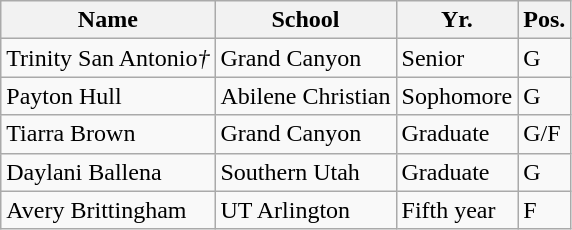<table class="wikitable">
<tr>
<th>Name</th>
<th>School</th>
<th>Yr.</th>
<th>Pos.</th>
</tr>
<tr>
<td>Trinity San Antonio<em>†</em></td>
<td>Grand Canyon</td>
<td>Senior</td>
<td>G</td>
</tr>
<tr>
<td>Payton Hull</td>
<td>Abilene Christian</td>
<td>Sophomore</td>
<td>G</td>
</tr>
<tr>
<td>Tiarra Brown</td>
<td>Grand Canyon</td>
<td>Graduate</td>
<td>G/F</td>
</tr>
<tr>
<td>Daylani Ballena</td>
<td>Southern Utah</td>
<td>Graduate</td>
<td>G</td>
</tr>
<tr>
<td>Avery Brittingham</td>
<td>UT Arlington</td>
<td>Fifth year</td>
<td>F</td>
</tr>
</table>
